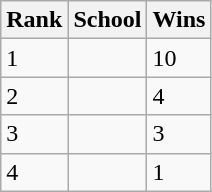<table class = "wikitable">
<tr>
<th>Rank</th>
<th>School</th>
<th>Wins</th>
</tr>
<tr>
<td>1</td>
<td style=><strong><a href='#'></a></strong></td>
<td>10</td>
</tr>
<tr>
<td>2</td>
<td style=><strong><a href='#'></a></strong></td>
<td>4</td>
</tr>
<tr>
<td>3</td>
<td style=><strong><a href='#'></a></strong></td>
<td>3</td>
</tr>
<tr>
<td>4</td>
<td style=><strong><a href='#'></a></strong></td>
<td>1</td>
</tr>
</table>
